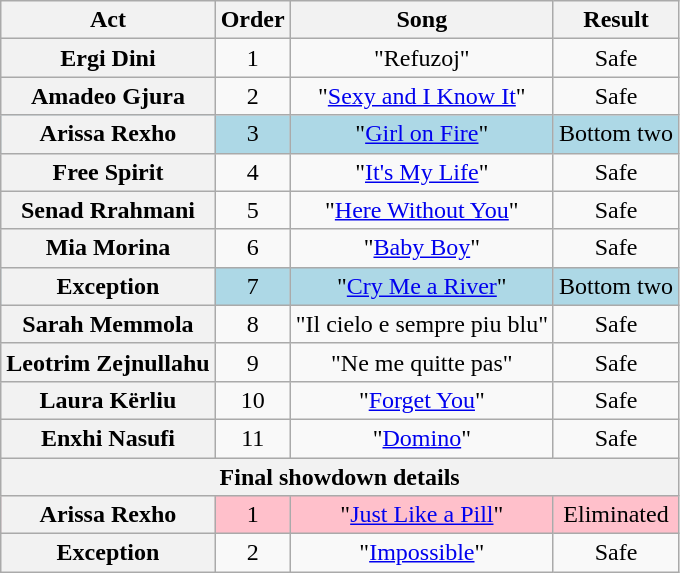<table class="wikitable plainrowheaders" style="text-align:center;">
<tr>
<th scope="col">Act</th>
<th scope="col">Order</th>
<th scope="col">Song</th>
<th scope="col">Result</th>
</tr>
<tr>
<th scope="row">Ergi Dini</th>
<td>1</td>
<td>"Refuzoj"</td>
<td>Safe</td>
</tr>
<tr>
<th scope="row">Amadeo Gjura</th>
<td>2</td>
<td>"<a href='#'>Sexy and I Know It</a>"</td>
<td>Safe</td>
</tr>
<tr style="background:lightblue;">
<th scope="row">Arissa Rexho</th>
<td>3</td>
<td>"<a href='#'>Girl on Fire</a>"</td>
<td>Bottom two</td>
</tr>
<tr>
<th scope="row">Free Spirit</th>
<td>4</td>
<td>"<a href='#'>It's My Life</a>"</td>
<td>Safe</td>
</tr>
<tr>
<th scope="row">Senad Rrahmani</th>
<td>5</td>
<td>"<a href='#'>Here Without You</a>"</td>
<td>Safe</td>
</tr>
<tr>
<th scope="row">Mia Morina</th>
<td>6</td>
<td>"<a href='#'>Baby Boy</a>"</td>
<td>Safe</td>
</tr>
<tr style="background:lightblue;">
<th scope="row">Exception</th>
<td>7</td>
<td>"<a href='#'>Cry Me a River</a>"</td>
<td>Bottom two</td>
</tr>
<tr>
<th scope="row">Sarah Memmola</th>
<td>8</td>
<td>"Il cielo e sempre piu blu"</td>
<td>Safe</td>
</tr>
<tr>
<th scope="row">Leotrim Zejnullahu</th>
<td>9</td>
<td>"Ne me quitte pas"</td>
<td>Safe</td>
</tr>
<tr>
<th scope="row">Laura Kërliu</th>
<td>10</td>
<td>"<a href='#'>Forget You</a>"</td>
<td>Safe</td>
</tr>
<tr>
<th scope="row">Enxhi Nasufi</th>
<td>11</td>
<td>"<a href='#'>Domino</a>"</td>
<td>Safe</td>
</tr>
<tr>
<th colspan="5">Final showdown details</th>
</tr>
<tr style="background:pink;">
<th scope="row">Arissa Rexho</th>
<td>1</td>
<td>"<a href='#'>Just Like a Pill</a>"</td>
<td>Eliminated</td>
</tr>
<tr>
<th scope="row">Exception</th>
<td>2</td>
<td>"<a href='#'>Impossible</a>"</td>
<td>Safe</td>
</tr>
</table>
